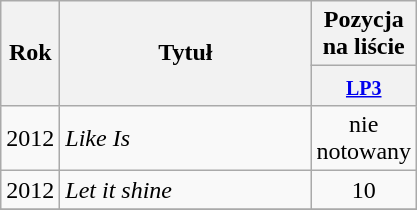<table class=wikitable style=text-align:center;>
<tr>
<th rowspan=2 width=30px>Rok</th>
<th rowspan=2 width=160px>Tytuł</th>
<th colspan=1>Pozycja na liście</th>
</tr>
<tr style="vertical-align:top;line-height:1.2">
<th width=25px><small><a href='#'>LP3</a></small></th>
</tr>
<tr>
<td rowspan=1>2012</td>
<td align=left><em>Like Is</em></td>
<td>nie notowany</td>
</tr>
<tr>
<td align=left>2012</td>
<td align=left><em>Let it shine</em></td>
<td>10</td>
</tr>
<tr>
</tr>
</table>
